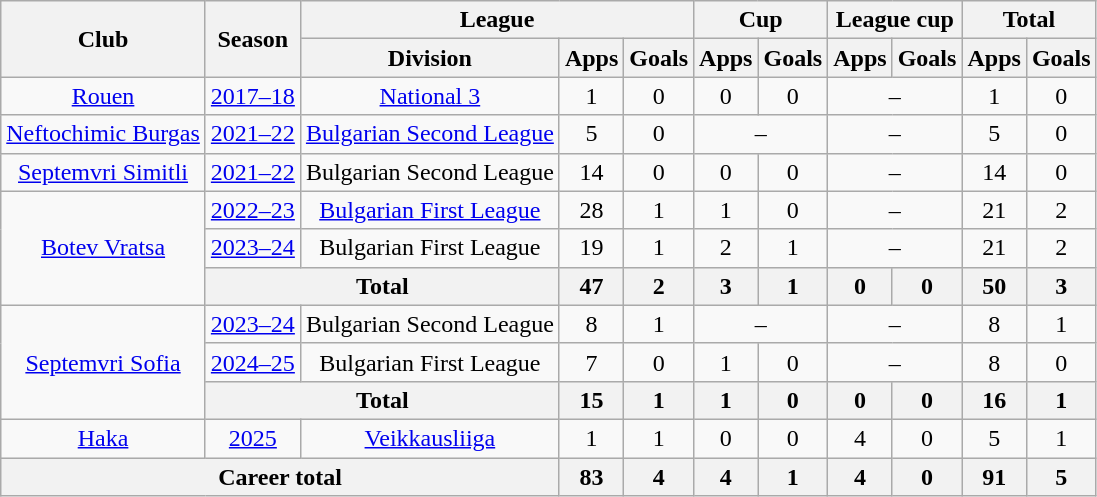<table class="wikitable" style="text-align:center">
<tr>
<th rowspan="2">Club</th>
<th rowspan="2">Season</th>
<th colspan="3">League</th>
<th colspan="2">Cup</th>
<th colspan="2">League cup</th>
<th colspan="2">Total</th>
</tr>
<tr>
<th>Division</th>
<th>Apps</th>
<th>Goals</th>
<th>Apps</th>
<th>Goals</th>
<th>Apps</th>
<th>Goals</th>
<th>Apps</th>
<th>Goals</th>
</tr>
<tr>
<td><a href='#'>Rouen</a></td>
<td><a href='#'>2017–18</a></td>
<td><a href='#'>National 3</a></td>
<td>1</td>
<td>0</td>
<td>0</td>
<td>0</td>
<td colspan=2>–</td>
<td>1</td>
<td>0</td>
</tr>
<tr>
<td><a href='#'>Neftochimic Burgas</a></td>
<td><a href='#'>2021–22</a></td>
<td><a href='#'>Bulgarian Second League</a></td>
<td>5</td>
<td>0</td>
<td colspan=2>–</td>
<td colspan=2>–</td>
<td>5</td>
<td>0</td>
</tr>
<tr>
<td><a href='#'>Septemvri Simitli</a></td>
<td><a href='#'>2021–22</a></td>
<td>Bulgarian Second League</td>
<td>14</td>
<td>0</td>
<td>0</td>
<td>0</td>
<td colspan=2>–</td>
<td>14</td>
<td>0</td>
</tr>
<tr>
<td rowspan=3><a href='#'>Botev Vratsa</a></td>
<td><a href='#'>2022–23</a></td>
<td><a href='#'>Bulgarian First League</a></td>
<td>28</td>
<td>1</td>
<td>1</td>
<td>0</td>
<td colspan=2>–</td>
<td>21</td>
<td>2</td>
</tr>
<tr>
<td><a href='#'>2023–24</a></td>
<td>Bulgarian First League</td>
<td>19</td>
<td>1</td>
<td>2</td>
<td>1</td>
<td colspan=2>–</td>
<td>21</td>
<td>2</td>
</tr>
<tr>
<th colspan=2>Total</th>
<th>47</th>
<th>2</th>
<th>3</th>
<th>1</th>
<th>0</th>
<th>0</th>
<th>50</th>
<th>3</th>
</tr>
<tr>
<td rowspan=3><a href='#'>Septemvri Sofia</a></td>
<td><a href='#'>2023–24</a></td>
<td>Bulgarian Second League</td>
<td>8</td>
<td>1</td>
<td colspan=2>–</td>
<td colspan=2>–</td>
<td>8</td>
<td>1</td>
</tr>
<tr>
<td><a href='#'>2024–25</a></td>
<td>Bulgarian First League</td>
<td>7</td>
<td>0</td>
<td>1</td>
<td>0</td>
<td colspan=2>–</td>
<td>8</td>
<td>0</td>
</tr>
<tr>
<th colspan=2>Total</th>
<th>15</th>
<th>1</th>
<th>1</th>
<th>0</th>
<th>0</th>
<th>0</th>
<th>16</th>
<th>1</th>
</tr>
<tr>
<td><a href='#'>Haka</a></td>
<td><a href='#'>2025</a></td>
<td><a href='#'>Veikkausliiga</a></td>
<td>1</td>
<td>1</td>
<td>0</td>
<td>0</td>
<td>4</td>
<td>0</td>
<td>5</td>
<td>1</td>
</tr>
<tr>
<th colspan="3">Career total</th>
<th>83</th>
<th>4</th>
<th>4</th>
<th>1</th>
<th>4</th>
<th>0</th>
<th>91</th>
<th>5</th>
</tr>
</table>
